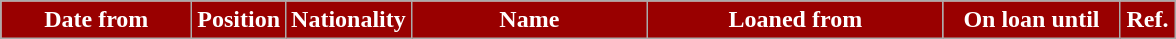<table class="wikitable plainrowheaders sortable">
<tr>
<th style="background:#990000; color:white; width:120px;">Date from</th>
<th style="background:#990000; color:white; width:50px;">Position</th>
<th style="background:#990000; color:white; width:50px;">Nationality</th>
<th style="background:#990000; color:white; width:150px;">Name</th>
<th style="background:#990000; color:white; width:190px;">Loaned from</th>
<th style="background:#990000; color:white; width:110px;">On loan until</th>
<th style="background:#990000; color:white; width:30px;">Ref.</th>
</tr>
</table>
